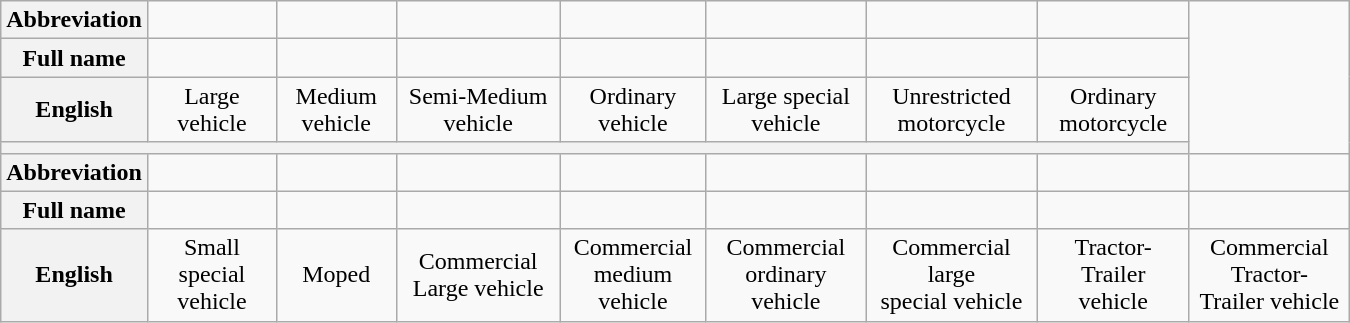<table class=wikitable style="text-align:center;" width=900>
<tr>
<th>Abbreviation</th>
<td><strong></strong></td>
<td><strong></strong></td>
<td><strong></strong></td>
<td><strong></strong></td>
<td><strong></strong></td>
<td><strong></strong></td>
<td><strong></strong></td>
</tr>
<tr>
<th>Full name</th>
<td></td>
<td></td>
<td></td>
<td></td>
<td></td>
<td></td>
<td></td>
</tr>
<tr>
<th>English</th>
<td>Large vehicle</td>
<td>Medium vehicle</td>
<td>Semi-Medium vehicle</td>
<td>Ordinary vehicle</td>
<td>Large special vehicle</td>
<td>Unrestricted motorcycle</td>
<td>Ordinary motorcycle</td>
</tr>
<tr>
<th colspan=8></th>
</tr>
<tr>
<th>Abbreviation</th>
<td><strong></strong></td>
<td><strong></strong></td>
<td><strong></strong></td>
<td><strong></strong></td>
<td><strong></strong></td>
<td><strong></strong></td>
<td><strong></strong></td>
<td><strong></strong></td>
</tr>
<tr>
<th>Full name</th>
<td></td>
<td></td>
<td></td>
<td></td>
<td></td>
<td></td>
<td></td>
<td></td>
</tr>
<tr>
<th>English</th>
<td>Small special vehicle</td>
<td>Moped</td>
<td>Commercial<br>Large vehicle</td>
<td>Commercial<br>medium vehicle</td>
<td>Commercial<br>ordinary vehicle</td>
<td>Commercial large<br>special vehicle</td>
<td>Tractor-Trailer<br>vehicle</td>
<td>Commercial Tractor-<br>Trailer vehicle</td>
</tr>
</table>
